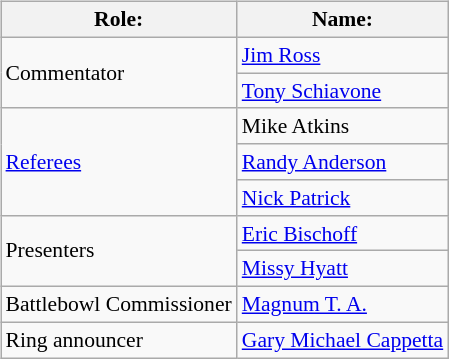<table class=wikitable style="font-size:90%; margin: 0.5em 0 0.5em 1em; float: right; clear: right;">
<tr>
<th>Role:</th>
<th>Name:</th>
</tr>
<tr>
<td rowspan=2>Commentator</td>
<td><a href='#'>Jim Ross</a></td>
</tr>
<tr>
<td><a href='#'>Tony Schiavone</a></td>
</tr>
<tr>
<td rowspan=3><a href='#'>Referees</a></td>
<td>Mike Atkins</td>
</tr>
<tr>
<td><a href='#'>Randy Anderson</a></td>
</tr>
<tr>
<td><a href='#'>Nick Patrick</a></td>
</tr>
<tr>
<td rowspan=2>Presenters</td>
<td><a href='#'>Eric Bischoff</a></td>
</tr>
<tr>
<td><a href='#'>Missy Hyatt</a></td>
</tr>
<tr>
<td>Battlebowl Commissioner</td>
<td><a href='#'>Magnum T. A.</a></td>
</tr>
<tr>
<td>Ring announcer</td>
<td><a href='#'>Gary Michael Cappetta</a></td>
</tr>
</table>
